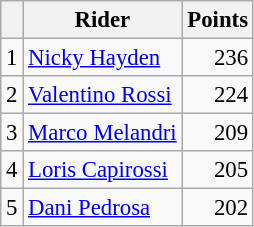<table class="wikitable" style="font-size: 95%;">
<tr>
<th></th>
<th>Rider</th>
<th>Points</th>
</tr>
<tr>
<td align=center>1</td>
<td> <a href='#'>Nicky Hayden</a></td>
<td align=right>236</td>
</tr>
<tr>
<td align=center>2</td>
<td> <a href='#'>Valentino Rossi</a></td>
<td align=right>224</td>
</tr>
<tr>
<td align=center>3</td>
<td> <a href='#'>Marco Melandri</a></td>
<td align=right>209</td>
</tr>
<tr>
<td align=center>4</td>
<td> <a href='#'>Loris Capirossi</a></td>
<td align=right>205</td>
</tr>
<tr>
<td align=center>5</td>
<td> <a href='#'>Dani Pedrosa</a></td>
<td align=right>202</td>
</tr>
</table>
